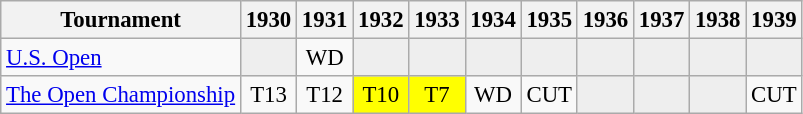<table class="wikitable" style="font-size:95%;text-align:center;">
<tr>
<th>Tournament</th>
<th>1930</th>
<th>1931</th>
<th>1932</th>
<th>1933</th>
<th>1934</th>
<th>1935</th>
<th>1936</th>
<th>1937</th>
<th>1938</th>
<th>1939</th>
</tr>
<tr>
<td align=left><a href='#'>U.S. Open</a></td>
<td style="background:#eeeeee;"></td>
<td>WD</td>
<td style="background:#eeeeee;"></td>
<td style="background:#eeeeee;"></td>
<td style="background:#eeeeee;"></td>
<td style="background:#eeeeee;"></td>
<td style="background:#eeeeee;"></td>
<td style="background:#eeeeee;"></td>
<td style="background:#eeeeee;"></td>
<td style="background:#eeeeee;"></td>
</tr>
<tr>
<td align=left><a href='#'>The Open Championship</a></td>
<td>T13</td>
<td>T12</td>
<td style="background:yellow;">T10</td>
<td style="background:yellow;">T7</td>
<td>WD</td>
<td>CUT</td>
<td style="background:#eeeeee;"></td>
<td style="background:#eeeeee;"></td>
<td style="background:#eeeeee;"></td>
<td>CUT</td>
</tr>
</table>
